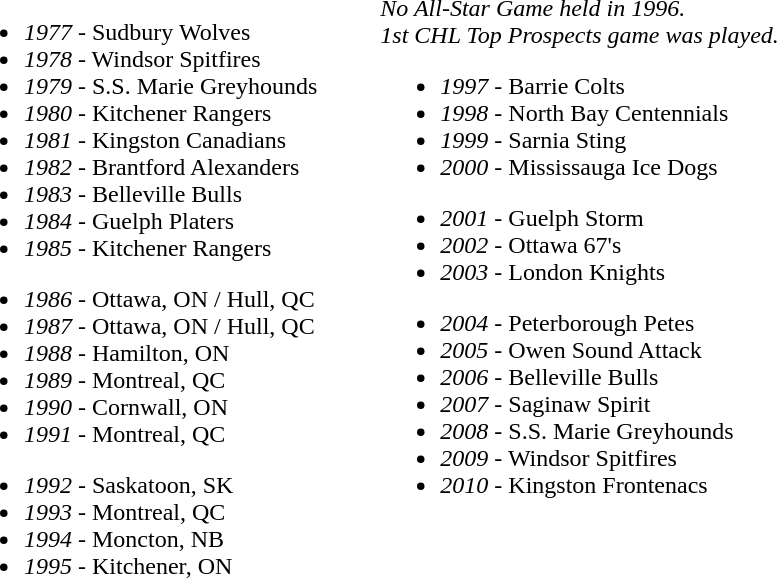<table cellpadding="20">
<tr ---->
<td valign="top"><br><ul><li><em>1977</em> - Sudbury Wolves</li><li><em>1978</em> - Windsor Spitfires</li><li><em>1979</em> - S.S. Marie Greyhounds</li><li><em>1980</em> - Kitchener Rangers</li><li><em>1981</em> - Kingston Canadians</li><li><em>1982</em> - Brantford Alexanders</li><li><em>1983</em> - Belleville Bulls</li><li><em>1984</em> - Guelph Platers</li><li><em>1985</em> - Kitchener Rangers</li></ul><ul><li><em>1986</em> - Ottawa, ON / Hull, QC</li><li><em>1987</em> - Ottawa, ON / Hull, QC</li><li><em>1988</em> - Hamilton, ON</li><li><em>1989</em> - Montreal, QC</li><li><em>1990</em> - Cornwall, ON</li><li><em>1991</em> - Montreal, QC</li></ul><ul><li><em>1992</em> - Saskatoon, SK</li><li><em>1993</em> - Montreal, QC</li><li><em>1994</em> - Moncton, NB</li><li><em>1995</em> - Kitchener, ON</li></ul></td>
<td valign="top"><br><em>No All-Star Game held in 1996.<br>1st CHL Top Prospects game was played.</em><ul><li><em>1997</em> - Barrie Colts</li><li><em>1998</em> - North Bay Centennials</li><li><em>1999</em> - Sarnia Sting</li><li><em>2000</em> - Mississauga Ice Dogs</li></ul><ul><li><em>2001</em> - Guelph Storm</li><li><em>2002</em> - Ottawa 67's</li><li><em>2003</em> - London Knights</li></ul><ul><li><em>2004</em> - Peterborough Petes</li><li><em>2005</em> - Owen Sound Attack</li><li><em>2006</em> - Belleville Bulls</li><li><em>2007</em> - Saginaw Spirit</li><li><em>2008</em> - S.S. Marie Greyhounds</li><li><em>2009</em> - Windsor Spitfires</li><li><em>2010</em> - Kingston Frontenacs</li></ul></td>
</tr>
</table>
